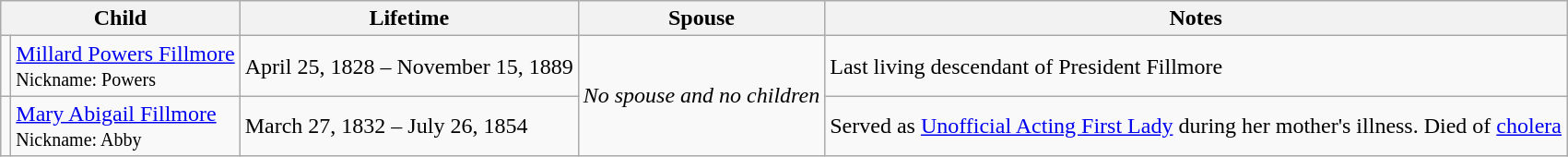<table class="wikitable">
<tr>
<th colspan="2">Child</th>
<th>Lifetime</th>
<th>Spouse</th>
<th>Notes</th>
</tr>
<tr>
<td></td>
<td><a href='#'>Millard Powers Fillmore</a><br><small>Nickname: Powers</small></td>
<td>April 25, 1828 – November 15, 1889</td>
<td rowspan="2"><em>No spouse and no children</em></td>
<td>Last living descendant of President Fillmore</td>
</tr>
<tr>
<td></td>
<td><a href='#'>Mary Abigail Fillmore</a><br><small>Nickname: Abby</small></td>
<td>March 27, 1832 – July 26, 1854</td>
<td>Served as <a href='#'>Unofficial Acting First Lady</a> during her mother's illness. Died of <a href='#'>cholera</a></td>
</tr>
</table>
